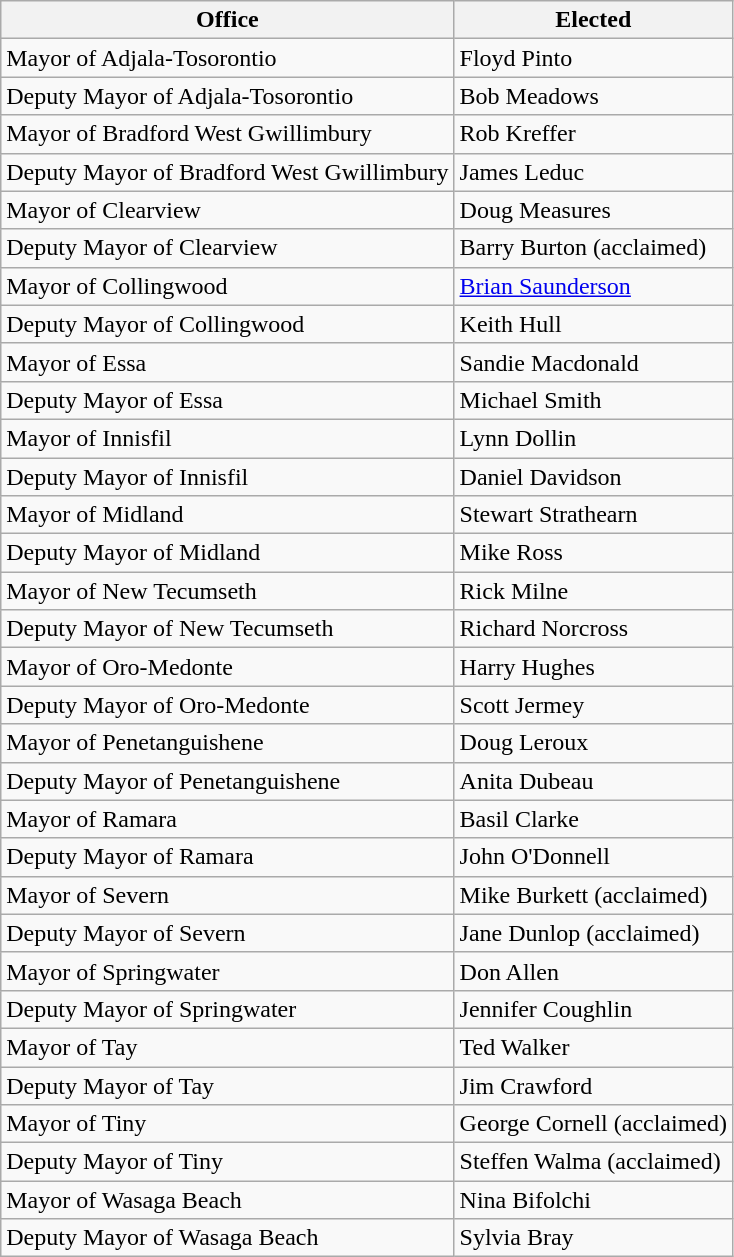<table class="wikitable">
<tr>
<th>Office</th>
<th>Elected</th>
</tr>
<tr>
<td>Mayor of Adjala-Tosorontio</td>
<td>Floyd Pinto</td>
</tr>
<tr>
<td>Deputy Mayor of Adjala-Tosorontio</td>
<td>Bob Meadows</td>
</tr>
<tr>
<td>Mayor of Bradford West Gwillimbury</td>
<td>Rob Kreffer</td>
</tr>
<tr>
<td>Deputy Mayor of Bradford West Gwillimbury</td>
<td>James Leduc</td>
</tr>
<tr>
<td>Mayor of Clearview</td>
<td>Doug Measures</td>
</tr>
<tr>
<td>Deputy Mayor of Clearview</td>
<td>Barry Burton (acclaimed)</td>
</tr>
<tr>
<td>Mayor of Collingwood</td>
<td><a href='#'>Brian Saunderson</a></td>
</tr>
<tr>
<td>Deputy Mayor of Collingwood</td>
<td>Keith Hull</td>
</tr>
<tr>
<td>Mayor of Essa</td>
<td>Sandie Macdonald</td>
</tr>
<tr>
<td>Deputy Mayor of Essa</td>
<td>Michael Smith</td>
</tr>
<tr>
<td>Mayor of Innisfil</td>
<td>Lynn Dollin</td>
</tr>
<tr>
<td>Deputy Mayor of Innisfil</td>
<td>Daniel Davidson</td>
</tr>
<tr>
<td>Mayor of Midland</td>
<td>Stewart Strathearn</td>
</tr>
<tr>
<td>Deputy Mayor of Midland</td>
<td>Mike Ross</td>
</tr>
<tr>
<td>Mayor of New Tecumseth</td>
<td>Rick Milne</td>
</tr>
<tr>
<td>Deputy Mayor of New Tecumseth</td>
<td>Richard Norcross</td>
</tr>
<tr>
<td>Mayor of Oro-Medonte</td>
<td>Harry Hughes</td>
</tr>
<tr>
<td>Deputy Mayor of Oro-Medonte</td>
<td>Scott Jermey</td>
</tr>
<tr>
<td>Mayor of Penetanguishene</td>
<td>Doug Leroux</td>
</tr>
<tr>
<td>Deputy Mayor of Penetanguishene</td>
<td>Anita Dubeau</td>
</tr>
<tr>
<td>Mayor of Ramara</td>
<td>Basil Clarke</td>
</tr>
<tr>
<td>Deputy Mayor of Ramara</td>
<td>John O'Donnell</td>
</tr>
<tr>
<td>Mayor of Severn</td>
<td>Mike Burkett (acclaimed)</td>
</tr>
<tr>
<td>Deputy Mayor of Severn</td>
<td>Jane Dunlop (acclaimed)</td>
</tr>
<tr>
<td>Mayor of Springwater</td>
<td>Don Allen</td>
</tr>
<tr>
<td>Deputy Mayor of Springwater</td>
<td>Jennifer Coughlin</td>
</tr>
<tr>
<td>Mayor of Tay</td>
<td>Ted Walker</td>
</tr>
<tr>
<td>Deputy Mayor of Tay</td>
<td>Jim Crawford</td>
</tr>
<tr>
<td>Mayor of Tiny</td>
<td>George Cornell (acclaimed)</td>
</tr>
<tr>
<td>Deputy Mayor of Tiny</td>
<td>Steffen Walma (acclaimed)</td>
</tr>
<tr>
<td>Mayor of Wasaga Beach</td>
<td>Nina Bifolchi</td>
</tr>
<tr>
<td>Deputy Mayor of Wasaga Beach</td>
<td>Sylvia Bray</td>
</tr>
</table>
